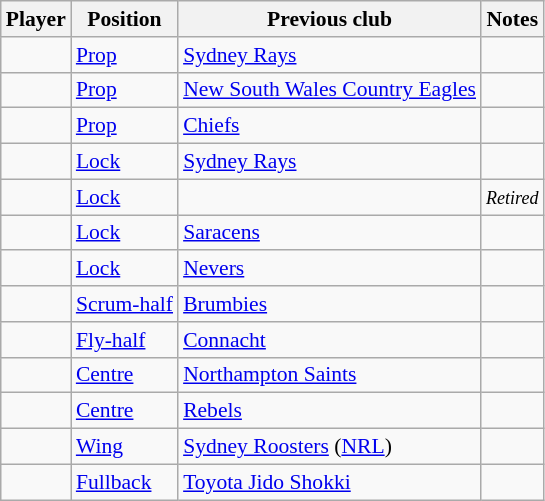<table class="wikitable plainrowheaders" style="font-size:90%;">
<tr>
<th scope=col>Player</th>
<th scope=col>Position</th>
<th scope=col>Previous club</th>
<th scope=col>Notes</th>
</tr>
<tr>
<td align=left> </td>
<td align=left><a href='#'>Prop</a></td>
<td align=left><a href='#'>Sydney Rays</a></td>
<td align=left></td>
</tr>
<tr>
<td align=left> </td>
<td align=left><a href='#'>Prop</a></td>
<td align=left><a href='#'>New South Wales Country Eagles</a></td>
<td align=left></td>
</tr>
<tr>
<td align=left> </td>
<td align=left><a href='#'>Prop</a></td>
<td align=left> <a href='#'>Chiefs</a></td>
<td align=left></td>
</tr>
<tr>
<td align=left> </td>
<td align=left><a href='#'>Lock</a></td>
<td align=left><a href='#'>Sydney Rays</a></td>
<td align=left></td>
</tr>
<tr>
<td align=left> </td>
<td align=left><a href='#'>Lock</a></td>
<td align=left></td>
<td align=left><small><em>Retired</em></small></td>
</tr>
<tr>
<td align=left> </td>
<td align=left><a href='#'>Lock</a></td>
<td align=left> <a href='#'>Saracens</a></td>
<td align=left></td>
</tr>
<tr>
<td align=left> </td>
<td align=left><a href='#'>Lock</a></td>
<td align=left> <a href='#'>Nevers</a></td>
<td align=left></td>
</tr>
<tr>
<td align=left> </td>
<td align=left><a href='#'>Scrum-half</a></td>
<td align=left><a href='#'>Brumbies</a></td>
<td align=left></td>
</tr>
<tr>
<td align=left> </td>
<td align=left><a href='#'>Fly-half</a></td>
<td align=left> <a href='#'>Connacht</a></td>
<td align=left></td>
</tr>
<tr>
<td align=left> </td>
<td align=left><a href='#'>Centre</a></td>
<td align=left> <a href='#'>Northampton Saints</a></td>
<td align=left></td>
</tr>
<tr>
<td align=left> </td>
<td align=left><a href='#'>Centre</a></td>
<td align=left><a href='#'>Rebels</a></td>
<td align=left></td>
</tr>
<tr>
<td align=left> </td>
<td align=left><a href='#'>Wing</a></td>
<td align=left><a href='#'>Sydney Roosters</a> (<a href='#'>NRL</a>)</td>
<td align=left></td>
</tr>
<tr>
<td align=left> </td>
<td align=left><a href='#'>Fullback</a></td>
<td align=left> <a href='#'>Toyota Jido Shokki</a></td>
<td align=left></td>
</tr>
</table>
